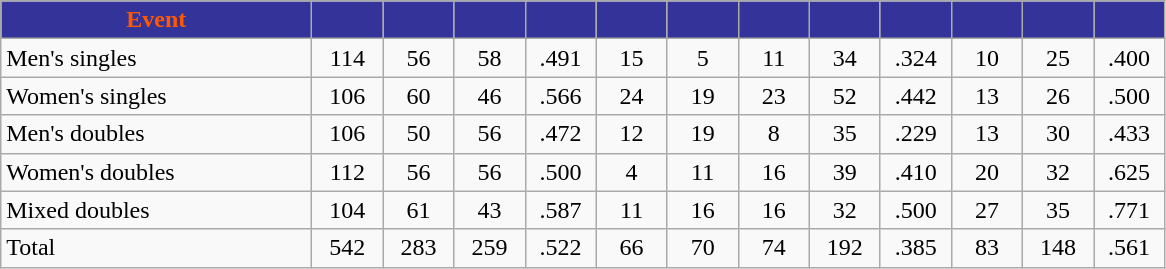<table class="wikitable" style="text-align:center">
<tr>
<th style="background:#333399; color:#FF5800" width="200px">Event</th>
<th style="background:#333399; color:#FF5800" width="40px"></th>
<th style="background:#333399; color:#FF5800" width="40px"></th>
<th style="background:#333399; color:#FF5800" width="40px"></th>
<th style="background:#333399; color:#FF5800" width="40px"></th>
<th style="background:#333399; color:#FF5800" width="40px"></th>
<th style="background:#333399; color:#FF5800" width="40px"></th>
<th style="background:#333399; color:#FF5800" width="40px"></th>
<th style="background:#333399; color:#FF5800" width="40px"></th>
<th style="background:#333399; color:#FF5800" width="40px"></th>
<th style="background:#333399; color:#FF5800" width="40px"></th>
<th style="background:#333399; color:#FF5800" width="40px"></th>
<th style="background:#333399; color:#FF5800" width="40px"></th>
</tr>
<tr>
<td style="text-align:left">Men's singles</td>
<td>114</td>
<td>56</td>
<td>58</td>
<td>.491</td>
<td>15</td>
<td>5</td>
<td>11</td>
<td>34</td>
<td>.324</td>
<td>10</td>
<td>25</td>
<td>.400</td>
</tr>
<tr>
<td style="text-align:left">Women's singles</td>
<td>106</td>
<td>60</td>
<td>46</td>
<td>.566</td>
<td>24</td>
<td>19</td>
<td>23</td>
<td>52</td>
<td>.442</td>
<td>13</td>
<td>26</td>
<td>.500</td>
</tr>
<tr>
<td style="text-align:left">Men's doubles</td>
<td>106</td>
<td>50</td>
<td>56</td>
<td>.472</td>
<td>12</td>
<td>19</td>
<td>8</td>
<td>35</td>
<td>.229</td>
<td>13</td>
<td>30</td>
<td>.433</td>
</tr>
<tr>
<td style="text-align:left">Women's doubles</td>
<td>112</td>
<td>56</td>
<td>56</td>
<td>.500</td>
<td>4</td>
<td>11</td>
<td>16</td>
<td>39</td>
<td>.410</td>
<td>20</td>
<td>32</td>
<td>.625</td>
</tr>
<tr>
<td style="text-align:left">Mixed doubles</td>
<td>104</td>
<td>61</td>
<td>43</td>
<td>.587</td>
<td>11</td>
<td>16</td>
<td>16</td>
<td>32</td>
<td>.500</td>
<td>27</td>
<td>35</td>
<td>.771</td>
</tr>
<tr>
<td style="text-align:left">Total</td>
<td>542</td>
<td>283</td>
<td>259</td>
<td>.522</td>
<td>66</td>
<td>70</td>
<td>74</td>
<td>192</td>
<td>.385</td>
<td>83</td>
<td>148</td>
<td>.561</td>
</tr>
</table>
